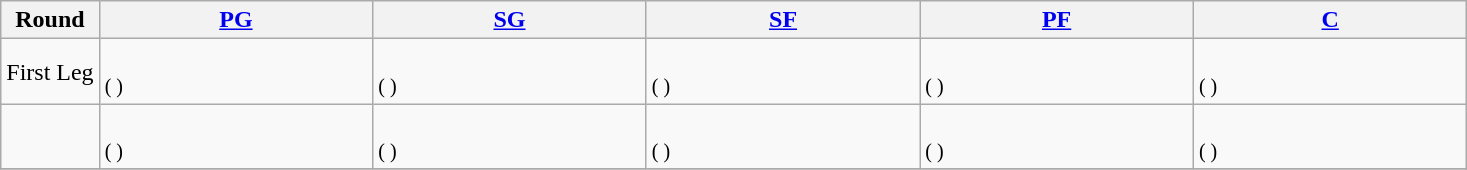<table class="wikitable sortable" style="text-align: center;">
<tr>
<th>Round</th>
<th style="width:175px;"><a href='#'>PG</a></th>
<th style="width:175px;"><a href='#'>SG</a></th>
<th style="width:175px;"><a href='#'>SF</a></th>
<th style="width:175px;"><a href='#'>PF</a></th>
<th style="width:175px;"><a href='#'>C</a></th>
</tr>
<tr>
<td>First Leg</td>
<td style="text-align:left;"> <br><small>( )</small></td>
<td style="text-align:left;"> <br><small>( )</small></td>
<td style="text-align:left;"> <br><small>( )</small></td>
<td style="text-align:left;"> <br><small>( )</small></td>
<td style="text-align:left;"> <br><small>( )</small></td>
</tr>
<tr>
<td></td>
<td style="text-align:left;"> <br><small>( )</small></td>
<td style="text-align:left;"> <br><small>( )</small></td>
<td style="text-align:left;"> <br><small>( )</small></td>
<td style="text-align:left;"> <br><small>( )</small></td>
<td style="text-align:left;"> <br><small>( )</small></td>
</tr>
<tr>
</tr>
</table>
